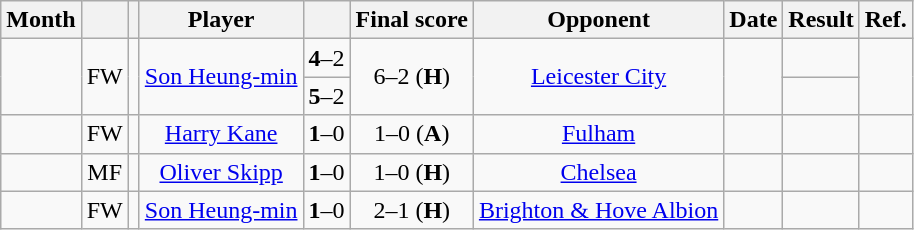<table class="wikitable sortable" style="text-align:center">
<tr>
<th>Month</th>
<th></th>
<th></th>
<th>Player</th>
<th></th>
<th>Final score</th>
<th>Opponent</th>
<th>Date</th>
<th>Result</th>
<th class="unsortable">Ref.</th>
</tr>
<tr>
<td rowspan="2"></td>
<td rowspan="2">FW</td>
<td rowspan="2"></td>
<td rowspan="2"><a href='#'>Son Heung-min</a></td>
<td><strong>4</strong>–2</td>
<td rowspan="2">6–2 (<strong>H</strong>)</td>
<td rowspan="2"><a href='#'>Leicester City</a></td>
<td rowspan="2"></td>
<td></td>
<td rowspan="2"></td>
</tr>
<tr>
<td><strong>5</strong>–2</td>
<td></td>
</tr>
<tr>
<td></td>
<td>FW</td>
<td></td>
<td data-sort-value="Kane, Harry"><a href='#'>Harry Kane</a></td>
<td><strong>1</strong>–0</td>
<td>1–0 (<strong>A</strong>)</td>
<td><a href='#'>Fulham</a></td>
<td></td>
<td></td>
<td></td>
</tr>
<tr>
<td></td>
<td>MF</td>
<td></td>
<td data-sort-value="Skipp, Oliver"><a href='#'>Oliver Skipp</a></td>
<td><strong>1</strong>–0</td>
<td>1–0 (<strong>H</strong>)</td>
<td><a href='#'>Chelsea</a></td>
<td></td>
<td></td>
<td></td>
</tr>
<tr>
<td></td>
<td>FW</td>
<td></td>
<td><a href='#'>Son Heung-min</a></td>
<td><strong>1</strong>–0</td>
<td>2–1 (<strong>H</strong>)</td>
<td><a href='#'>Brighton & Hove Albion</a></td>
<td></td>
<td></td>
<td></td>
</tr>
</table>
